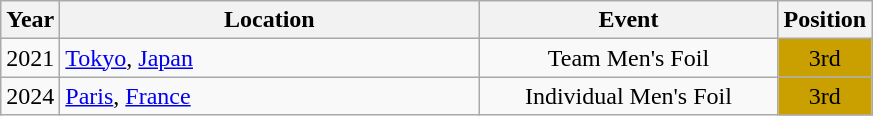<table class="wikitable" style="text-align:center;">
<tr>
<th>Year</th>
<th style="width:17em">Location</th>
<th style="width:12em">Event</th>
<th>Position</th>
</tr>
<tr>
<td>2021</td>
<td rowspan="1" align="left"> <a href='#'>Tokyo</a>, <a href='#'>Japan</a></td>
<td>Team Men's Foil</td>
<td bgcolor="caramel">3rd</td>
</tr>
<tr>
<td>2024</td>
<td rowspan="1" align="left"> <a href='#'>Paris</a>, <a href='#'>France</a></td>
<td>Individual Men's Foil</td>
<td bgcolor="caramel">3rd</td>
</tr>
</table>
